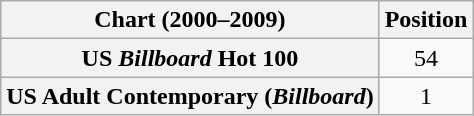<table class="wikitable plainrowheaders" style="text-align:center">
<tr>
<th>Chart (2000–2009)</th>
<th>Position</th>
</tr>
<tr>
<th scope="row">US <em>Billboard</em> Hot 100</th>
<td>54</td>
</tr>
<tr>
<th scope="row">US Adult Contemporary (<em>Billboard</em>)</th>
<td>1</td>
</tr>
</table>
